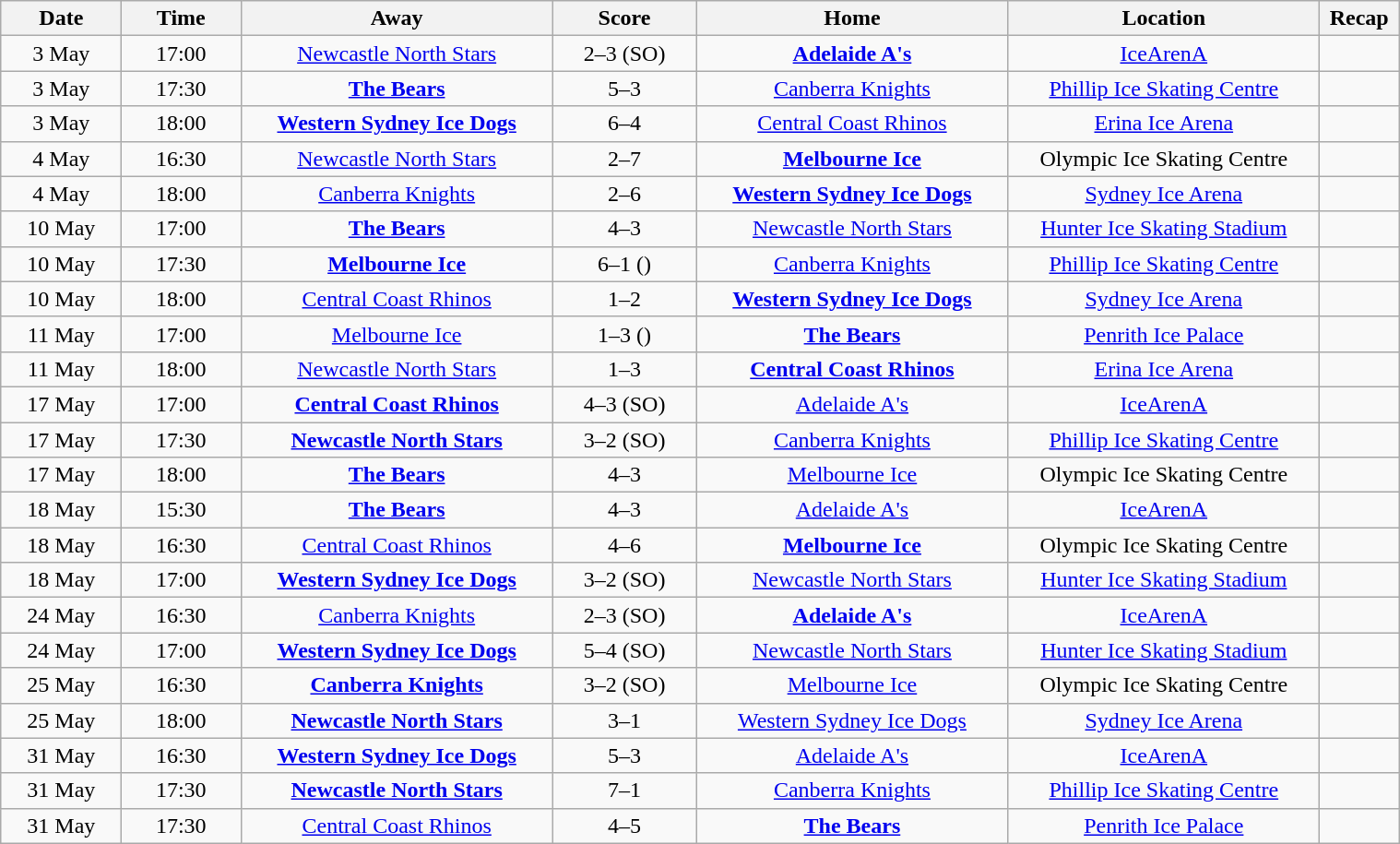<table class="wikitable" width="80%" style="margin: 1em auto 1em auto">
<tr>
<th width="5%">Date</th>
<th width="5%">Time</th>
<th width="13%">Away</th>
<th width="6%">Score</th>
<th width="13%">Home</th>
<th width="13%">Location</th>
<th width="1%">Recap</th>
</tr>
<tr align="center">
<td>3 May</td>
<td>17:00</td>
<td><a href='#'>Newcastle North Stars</a></td>
<td>2–3 (SO)</td>
<td><strong><a href='#'>Adelaide A's</a></strong></td>
<td><a href='#'>IceArenA</a></td>
<td></td>
</tr>
<tr align="center">
<td>3 May</td>
<td>17:30</td>
<td><strong><a href='#'>The Bears</a></strong></td>
<td>5–3</td>
<td><a href='#'>Canberra Knights</a></td>
<td><a href='#'>Phillip Ice Skating Centre</a></td>
<td></td>
</tr>
<tr align="center">
<td>3 May</td>
<td>18:00</td>
<td><strong><a href='#'>Western Sydney Ice Dogs</a></strong></td>
<td>6–4</td>
<td><a href='#'>Central Coast Rhinos</a></td>
<td><a href='#'>Erina Ice Arena</a></td>
<td></td>
</tr>
<tr align="center">
<td>4 May</td>
<td>16:30</td>
<td><a href='#'>Newcastle North Stars</a></td>
<td>2–7</td>
<td><strong><a href='#'>Melbourne Ice</a></strong></td>
<td>Olympic Ice Skating Centre</td>
<td></td>
</tr>
<tr align="center">
<td>4 May</td>
<td>18:00</td>
<td><a href='#'>Canberra Knights</a></td>
<td>2–6</td>
<td><strong><a href='#'>Western Sydney Ice Dogs</a></strong></td>
<td><a href='#'>Sydney Ice Arena</a></td>
<td></td>
</tr>
<tr align="center">
<td>10 May</td>
<td>17:00</td>
<td><strong><a href='#'>The Bears</a></strong></td>
<td>4–3</td>
<td><a href='#'>Newcastle North Stars</a></td>
<td><a href='#'>Hunter Ice Skating Stadium</a></td>
<td></td>
</tr>
<tr align="center">
<td>10 May</td>
<td>17:30</td>
<td><strong><a href='#'>Melbourne Ice</a></strong></td>
<td>6–1 ()</td>
<td><a href='#'>Canberra Knights</a></td>
<td><a href='#'>Phillip Ice Skating Centre</a></td>
<td></td>
</tr>
<tr align="center">
<td>10 May</td>
<td>18:00</td>
<td><a href='#'>Central Coast Rhinos</a></td>
<td>1–2</td>
<td><strong><a href='#'>Western Sydney Ice Dogs</a></strong></td>
<td><a href='#'>Sydney Ice Arena</a></td>
<td></td>
</tr>
<tr align="center">
<td>11 May</td>
<td>17:00</td>
<td><a href='#'>Melbourne Ice</a></td>
<td>1–3 ()</td>
<td><strong><a href='#'>The Bears</a></strong></td>
<td><a href='#'>Penrith Ice Palace</a></td>
<td></td>
</tr>
<tr align="center">
<td>11 May</td>
<td>18:00</td>
<td><a href='#'>Newcastle North Stars</a></td>
<td>1–3</td>
<td><strong><a href='#'>Central Coast Rhinos</a></strong></td>
<td><a href='#'>Erina Ice Arena</a></td>
<td></td>
</tr>
<tr align="center">
<td>17 May</td>
<td>17:00</td>
<td><strong><a href='#'>Central Coast Rhinos</a></strong></td>
<td>4–3 (SO)</td>
<td><a href='#'>Adelaide A's</a></td>
<td><a href='#'>IceArenA</a></td>
<td></td>
</tr>
<tr align="center">
<td>17 May</td>
<td>17:30</td>
<td><strong><a href='#'>Newcastle North Stars</a></strong></td>
<td>3–2 (SO)</td>
<td><a href='#'>Canberra Knights</a></td>
<td><a href='#'>Phillip Ice Skating Centre</a></td>
<td></td>
</tr>
<tr align="center">
<td>17 May</td>
<td>18:00</td>
<td><strong><a href='#'>The Bears</a></strong></td>
<td>4–3</td>
<td><a href='#'>Melbourne Ice</a></td>
<td>Olympic Ice Skating Centre</td>
<td></td>
</tr>
<tr align="center">
<td>18 May</td>
<td>15:30</td>
<td><strong><a href='#'>The Bears</a></strong></td>
<td>4–3</td>
<td><a href='#'>Adelaide A's</a></td>
<td><a href='#'>IceArenA</a></td>
<td></td>
</tr>
<tr align="center">
<td>18 May</td>
<td>16:30</td>
<td><a href='#'>Central Coast Rhinos</a></td>
<td>4–6</td>
<td><strong><a href='#'>Melbourne Ice</a></strong></td>
<td>Olympic Ice Skating Centre</td>
<td></td>
</tr>
<tr align="center">
<td>18 May</td>
<td>17:00</td>
<td><strong><a href='#'>Western Sydney Ice Dogs</a></strong></td>
<td>3–2 (SO)</td>
<td><a href='#'>Newcastle North Stars</a></td>
<td><a href='#'>Hunter Ice Skating Stadium</a></td>
<td></td>
</tr>
<tr align="center">
<td>24 May</td>
<td>16:30</td>
<td><a href='#'>Canberra Knights</a></td>
<td>2–3 (SO)</td>
<td><strong><a href='#'>Adelaide A's</a></strong></td>
<td><a href='#'>IceArenA</a></td>
<td></td>
</tr>
<tr align="center">
<td>24 May</td>
<td>17:00</td>
<td><strong><a href='#'>Western Sydney Ice Dogs</a></strong></td>
<td>5–4 (SO)</td>
<td><a href='#'>Newcastle North Stars</a></td>
<td><a href='#'>Hunter Ice Skating Stadium</a></td>
<td></td>
</tr>
<tr align="center">
<td>25 May</td>
<td>16:30</td>
<td><strong><a href='#'>Canberra Knights</a></strong></td>
<td>3–2 (SO)</td>
<td><a href='#'>Melbourne Ice</a></td>
<td>Olympic Ice Skating Centre</td>
<td></td>
</tr>
<tr align="center">
<td>25 May</td>
<td>18:00</td>
<td><strong><a href='#'>Newcastle North Stars</a></strong></td>
<td>3–1</td>
<td><a href='#'>Western Sydney Ice Dogs</a></td>
<td><a href='#'>Sydney Ice Arena</a></td>
<td></td>
</tr>
<tr align="center">
<td>31 May</td>
<td>16:30</td>
<td><strong><a href='#'>Western Sydney Ice Dogs</a></strong></td>
<td>5–3</td>
<td><a href='#'>Adelaide A's</a></td>
<td><a href='#'>IceArenA</a></td>
<td></td>
</tr>
<tr align="center">
<td>31 May</td>
<td>17:30</td>
<td><strong><a href='#'>Newcastle North Stars</a></strong></td>
<td>7–1</td>
<td><a href='#'>Canberra Knights</a></td>
<td><a href='#'>Phillip Ice Skating Centre</a></td>
<td></td>
</tr>
<tr align="center">
<td>31 May</td>
<td>17:30</td>
<td><a href='#'>Central Coast Rhinos</a></td>
<td>4–5</td>
<td><strong><a href='#'>The Bears</a></strong></td>
<td><a href='#'>Penrith Ice Palace</a></td>
<td></td>
</tr>
</table>
